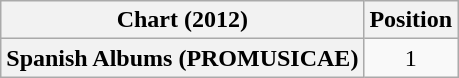<table class="wikitable sortable plainrowheaders" style="text-align:center">
<tr>
<th scope="col">Chart (2012)</th>
<th scope="col">Position</th>
</tr>
<tr>
<th scope="row">Spanish Albums (PROMUSICAE)</th>
<td style="text-align:center;">1</td>
</tr>
</table>
